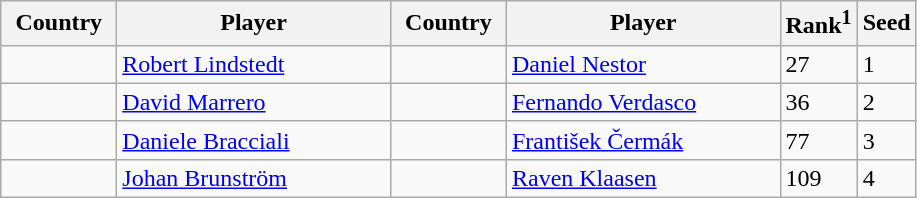<table class="sortable wikitable">
<tr>
<th width="70">Country</th>
<th width="175">Player</th>
<th width="70">Country</th>
<th width="175">Player</th>
<th>Rank<sup>1</sup></th>
<th>Seed</th>
</tr>
<tr>
<td></td>
<td><a href='#'>Robert Lindstedt</a></td>
<td></td>
<td><a href='#'>Daniel Nestor</a></td>
<td>27</td>
<td>1</td>
</tr>
<tr>
<td></td>
<td><a href='#'>David Marrero</a></td>
<td></td>
<td><a href='#'>Fernando Verdasco</a></td>
<td>36</td>
<td>2</td>
</tr>
<tr>
<td></td>
<td><a href='#'>Daniele Bracciali</a></td>
<td></td>
<td><a href='#'>František Čermák</a></td>
<td>77</td>
<td>3</td>
</tr>
<tr>
<td></td>
<td><a href='#'>Johan Brunström</a></td>
<td></td>
<td><a href='#'>Raven Klaasen</a></td>
<td>109</td>
<td>4</td>
</tr>
</table>
